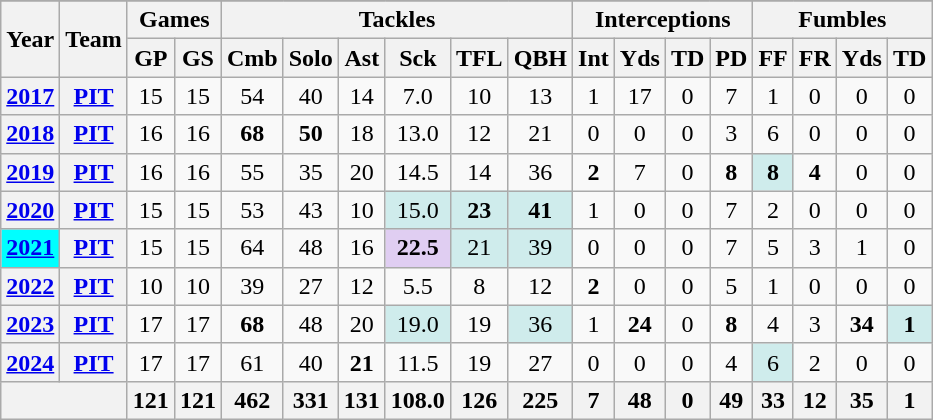<table class="wikitable" style="text-align:center;">
<tr>
</tr>
<tr>
<th rowspan="2">Year</th>
<th rowspan="2">Team</th>
<th colspan="2">Games</th>
<th colspan="6">Tackles</th>
<th colspan="4">Interceptions</th>
<th colspan="4">Fumbles</th>
</tr>
<tr>
<th>GP</th>
<th>GS</th>
<th>Cmb</th>
<th>Solo</th>
<th>Ast</th>
<th>Sck</th>
<th>TFL</th>
<th>QBH</th>
<th>Int</th>
<th>Yds</th>
<th>TD</th>
<th>PD</th>
<th>FF</th>
<th>FR</th>
<th>Yds</th>
<th>TD</th>
</tr>
<tr>
<th><a href='#'>2017</a></th>
<th><a href='#'>PIT</a></th>
<td>15</td>
<td>15</td>
<td>54</td>
<td>40</td>
<td>14</td>
<td>7.0</td>
<td>10</td>
<td>13</td>
<td>1</td>
<td>17</td>
<td>0</td>
<td>7</td>
<td>1</td>
<td>0</td>
<td>0</td>
<td>0</td>
</tr>
<tr>
<th><a href='#'>2018</a></th>
<th><a href='#'>PIT</a></th>
<td>16</td>
<td>16</td>
<td><strong>68</strong></td>
<td><strong>50</strong></td>
<td>18</td>
<td>13.0</td>
<td>12</td>
<td>21</td>
<td>0</td>
<td>0</td>
<td>0</td>
<td>3</td>
<td>6</td>
<td>0</td>
<td>0</td>
<td>0</td>
</tr>
<tr>
<th><a href='#'>2019</a></th>
<th><a href='#'>PIT</a></th>
<td>16</td>
<td>16</td>
<td>55</td>
<td>35</td>
<td>20</td>
<td>14.5</td>
<td>14</td>
<td>36</td>
<td><strong>2</strong></td>
<td>7</td>
<td>0</td>
<td><strong>8</strong></td>
<td style="background:#cfecec;"><strong>8</strong></td>
<td><strong>4</strong></td>
<td>0</td>
<td>0</td>
</tr>
<tr>
<th><a href='#'>2020</a></th>
<th><a href='#'>PIT</a></th>
<td>15</td>
<td>15</td>
<td>53</td>
<td>43</td>
<td>10</td>
<td style="background:#cfecec;">15.0</td>
<td style="background:#cfecec;"><strong>23</strong></td>
<td style="background:#cfecec;"><strong>41</strong></td>
<td>1</td>
<td>0</td>
<td>0</td>
<td>7</td>
<td>2</td>
<td>0</td>
<td>0</td>
<td>0</td>
</tr>
<tr>
<th style="background:#00ffff;"><a href='#'>2021</a></th>
<th><a href='#'>PIT</a></th>
<td>15</td>
<td>15</td>
<td>64</td>
<td>48</td>
<td>16</td>
<td style="background:#e0cef2;"><strong>22.5</strong></td>
<td style="background:#cfecec;">21</td>
<td style="background:#cfecec;">39</td>
<td>0</td>
<td>0</td>
<td>0</td>
<td>7</td>
<td>5</td>
<td>3</td>
<td>1</td>
<td>0</td>
</tr>
<tr>
<th><a href='#'>2022</a></th>
<th><a href='#'>PIT</a></th>
<td>10</td>
<td>10</td>
<td>39</td>
<td>27</td>
<td>12</td>
<td>5.5</td>
<td>8</td>
<td>12</td>
<td><strong>2</strong></td>
<td>0</td>
<td>0</td>
<td>5</td>
<td>1</td>
<td>0</td>
<td>0</td>
<td>0</td>
</tr>
<tr>
<th><a href='#'>2023</a></th>
<th><a href='#'>PIT</a></th>
<td>17</td>
<td>17</td>
<td><strong>68</strong></td>
<td>48</td>
<td>20</td>
<td style="background:#cfecec;">19.0</td>
<td>19</td>
<td style="background:#cfecec;">36</td>
<td>1</td>
<td><strong>24</strong></td>
<td>0</td>
<td><strong>8</strong></td>
<td>4</td>
<td>3</td>
<td><strong>34</strong></td>
<td style="background:#cfecec;"><strong>1</strong></td>
</tr>
<tr>
<th><a href='#'>2024</a></th>
<th><a href='#'>PIT</a></th>
<td>17</td>
<td>17</td>
<td>61</td>
<td>40</td>
<td><strong>21</strong></td>
<td>11.5</td>
<td>19</td>
<td>27</td>
<td>0</td>
<td>0</td>
<td>0</td>
<td>4</td>
<td style="background:#cfecec;">6</td>
<td>2</td>
<td>0</td>
<td>0</td>
</tr>
<tr>
<th colspan="2"></th>
<th>121</th>
<th>121</th>
<th>462</th>
<th>331</th>
<th>131</th>
<th>108.0</th>
<th>126</th>
<th>225</th>
<th>7</th>
<th>48</th>
<th>0</th>
<th>49</th>
<th>33</th>
<th>12</th>
<th>35</th>
<th>1</th>
</tr>
</table>
